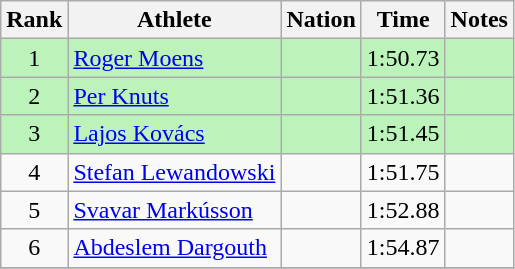<table class="wikitable sortable" style="text-align:center">
<tr>
<th>Rank</th>
<th>Athlete</th>
<th>Nation</th>
<th>Time</th>
<th>Notes</th>
</tr>
<tr bgcolor=bbf3bb>
<td>1</td>
<td align=left><a href='#'>Roger Moens</a></td>
<td align=left></td>
<td>1:50.73</td>
<td></td>
</tr>
<tr bgcolor=bbf3bb>
<td>2</td>
<td align=left><a href='#'>Per Knuts</a></td>
<td align=left></td>
<td>1:51.36</td>
<td></td>
</tr>
<tr bgcolor=bbf3bb>
<td>3</td>
<td align=left><a href='#'>Lajos Kovács</a></td>
<td align=left></td>
<td>1:51.45</td>
<td></td>
</tr>
<tr>
<td>4</td>
<td align=left><a href='#'>Stefan Lewandowski</a></td>
<td align=left></td>
<td>1:51.75</td>
<td></td>
</tr>
<tr>
<td>5</td>
<td align=left><a href='#'>Svavar Markússon</a></td>
<td align=left></td>
<td>1:52.88</td>
<td></td>
</tr>
<tr>
<td>6</td>
<td align=left><a href='#'>Abdeslem Dargouth</a></td>
<td align=left></td>
<td>1:54.87</td>
<td></td>
</tr>
<tr>
</tr>
</table>
